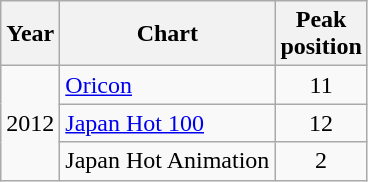<table class="wikitable">
<tr>
<th>Year</th>
<th>Chart</th>
<th>Peak<br>position</th>
</tr>
<tr>
<td rowspan="3">2012</td>
<td><a href='#'>Oricon</a></td>
<td style="text-align:center">11</td>
</tr>
<tr>
<td><a href='#'>Japan Hot 100</a></td>
<td style="text-align:center">12</td>
</tr>
<tr>
<td>Japan Hot Animation </td>
<td style="text-align:center">2</td>
</tr>
</table>
